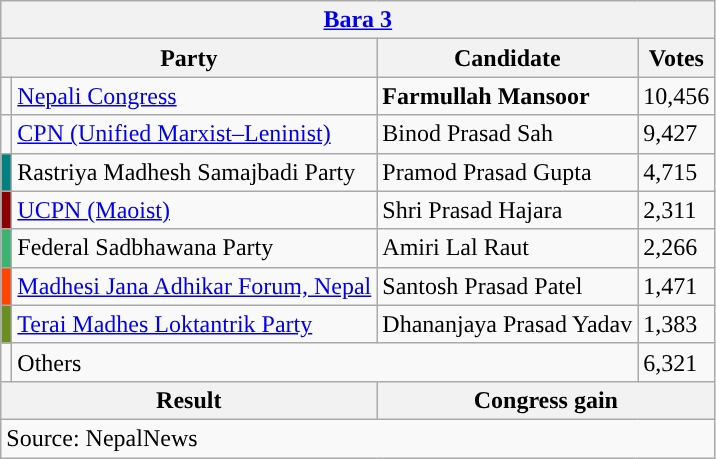<table class="wikitable">
<tr>
<th colspan="4"><a href='#'>Bara 3</a></th>
</tr>
<tr>
<th colspan="2">Party</th>
<th>Candidate</th>
<th>Votes</th>
</tr>
<tr>
<td style="background-color:"></td>
<td><a href='#'>Nepali Congress</a></td>
<td><strong>Farmullah Mansoor</strong></td>
<td>10,456</td>
</tr>
<tr>
<td style="background-color:"></td>
<td><a href='#'>CPN (Unified Marxist–Leninist)</a></td>
<td>Binod Prasad Sah</td>
<td>9,427</td>
</tr>
<tr>
<td style="background-color:teal"></td>
<td>Rastriya Madhesh Samajbadi Party</td>
<td>Pramod Prasad Gupta</td>
<td>4,715</td>
</tr>
<tr>
<td style="background-color:darkred"></td>
<td><a href='#'>UCPN (Maoist)</a></td>
<td>Shri Prasad Hajara</td>
<td>2,311</td>
</tr>
<tr>
<td style="background-color:mediumseagreen"></td>
<td>Federal Sadbhawana Party</td>
<td>Amiri Lal Raut</td>
<td>2,266</td>
</tr>
<tr>
<td style="background-color:orangered"></td>
<td><a href='#'>Madhesi Jana Adhikar Forum, Nepal</a></td>
<td>Santosh Prasad Patel</td>
<td>1,471</td>
</tr>
<tr>
<td style="background-color:olivedrab"></td>
<td><a href='#'>Terai Madhes Loktantrik Party</a></td>
<td>Dhananjaya Prasad Yadav</td>
<td>1,383</td>
</tr>
<tr>
<td></td>
<td colspan="2">Others</td>
<td>6,321</td>
</tr>
<tr>
<th colspan="2">Result</th>
<th colspan="2">Congress gain</th>
</tr>
<tr>
<td colspan="4">Source: NepalNews</td>
</tr>
</table>
